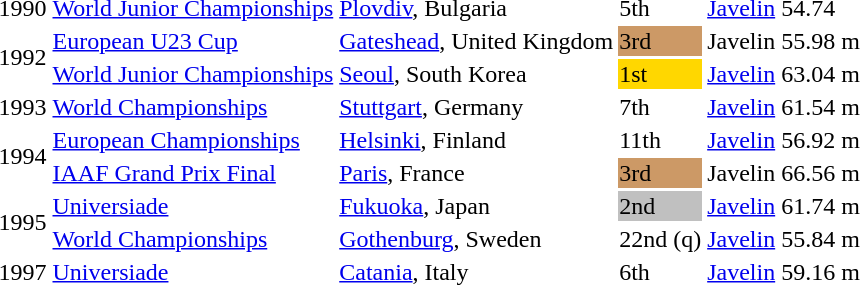<table>
<tr>
<td>1990</td>
<td><a href='#'>World Junior Championships</a></td>
<td><a href='#'>Plovdiv</a>, Bulgaria</td>
<td>5th</td>
<td><a href='#'>Javelin</a></td>
<td>54.74</td>
</tr>
<tr>
<td rowspan=2>1992</td>
<td><a href='#'>European U23 Cup</a></td>
<td><a href='#'>Gateshead</a>, United Kingdom</td>
<td bgcolor=cc9966>3rd</td>
<td>Javelin</td>
<td>55.98 m</td>
</tr>
<tr>
<td><a href='#'>World Junior Championships</a></td>
<td><a href='#'>Seoul</a>, South Korea</td>
<td bgcolor=gold>1st</td>
<td><a href='#'>Javelin</a></td>
<td>63.04 m</td>
</tr>
<tr>
<td>1993</td>
<td><a href='#'>World Championships</a></td>
<td><a href='#'>Stuttgart</a>, Germany</td>
<td>7th</td>
<td><a href='#'>Javelin</a></td>
<td>61.54 m</td>
</tr>
<tr>
<td rowspan=2>1994</td>
<td><a href='#'>European Championships</a></td>
<td><a href='#'>Helsinki</a>, Finland</td>
<td>11th</td>
<td><a href='#'>Javelin</a></td>
<td>56.92 m</td>
</tr>
<tr>
<td><a href='#'>IAAF Grand Prix Final</a></td>
<td><a href='#'>Paris</a>, France</td>
<td bgcolor=cc9966>3rd</td>
<td>Javelin</td>
<td>66.56 m</td>
</tr>
<tr>
<td rowspan=2>1995</td>
<td><a href='#'>Universiade</a></td>
<td><a href='#'>Fukuoka</a>, Japan</td>
<td bgcolor=silver>2nd</td>
<td><a href='#'>Javelin</a></td>
<td>61.74 m</td>
</tr>
<tr>
<td><a href='#'>World Championships</a></td>
<td><a href='#'>Gothenburg</a>, Sweden</td>
<td>22nd (q)</td>
<td><a href='#'>Javelin</a></td>
<td>55.84 m</td>
</tr>
<tr>
<td>1997</td>
<td><a href='#'>Universiade</a></td>
<td><a href='#'>Catania</a>, Italy</td>
<td>6th</td>
<td><a href='#'>Javelin</a></td>
<td>59.16 m</td>
</tr>
</table>
